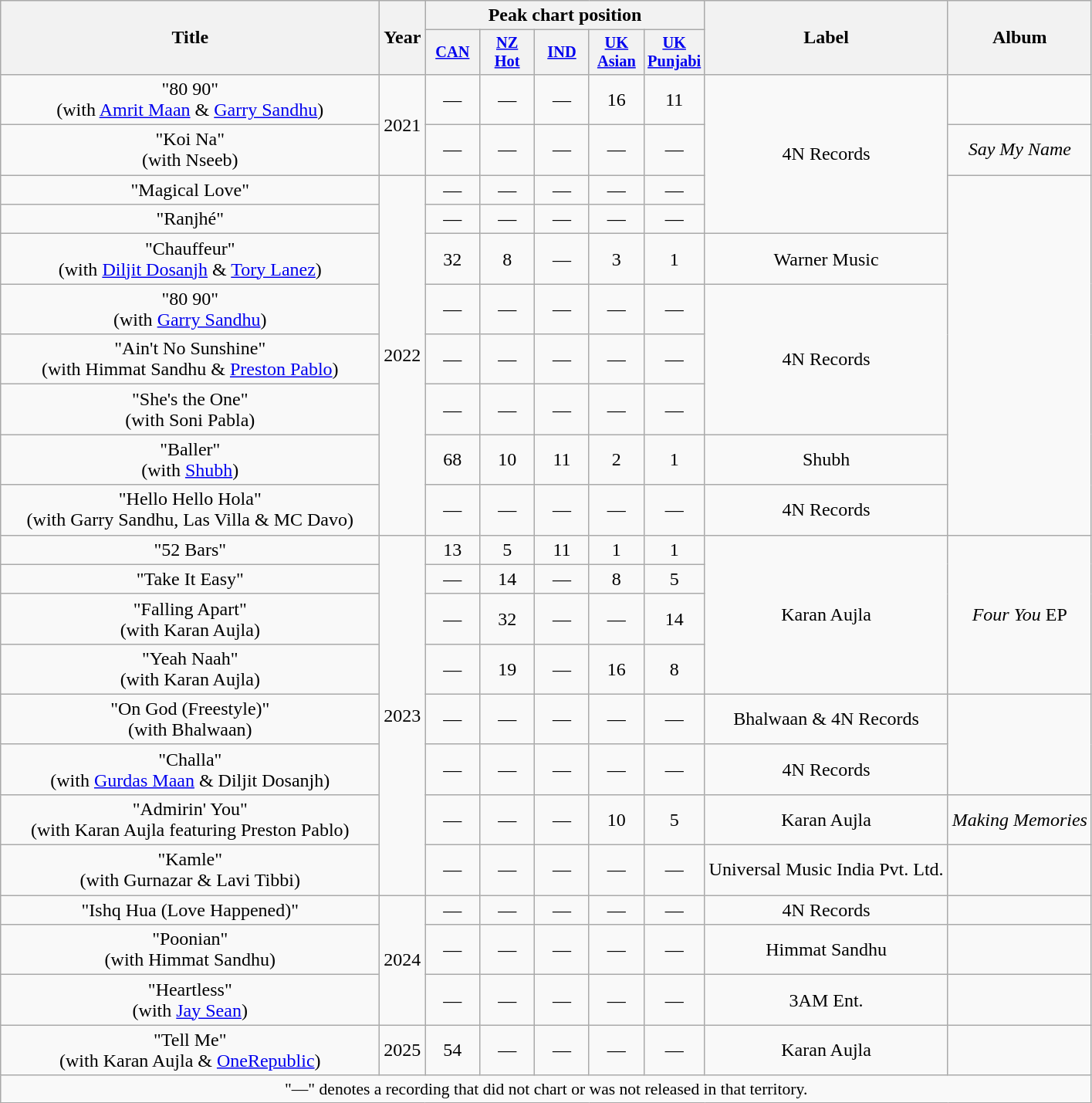<table class="wikitable plainrowheaders" style="text-align:center;">
<tr>
<th scope="col" rowspan="2" style="width:20em;">Title</th>
<th scope="col" rowspan="2" style="width:2em;">Year</th>
<th colspan="5">Peak chart position</th>
<th rowspan="2">Label</th>
<th scope="col" rowspan="2">Album</th>
</tr>
<tr>
<th scope="col" style="width:3em;font-size:85%;"><a href='#'>CAN</a><br></th>
<th scope="col" style="width:3em;font-size:85%;"><a href='#'>NZ<br>Hot</a><br></th>
<th scope="col" style="width:3em;font-size:85%;"><a href='#'>IND</a></th>
<th scope="col" style="width:3em;font-size:85%;"><a href='#'>UK Asian</a><br></th>
<th scope="col" style="width:3em;font-size:85%;"><a href='#'>UK Punjabi</a></th>
</tr>
<tr>
<td scope="row">"80 90" <br><span>(with <a href='#'>Amrit Maan</a> & <a href='#'>Garry Sandhu</a>)</span></td>
<td rowspan="2">2021</td>
<td>—</td>
<td>—</td>
<td>—</td>
<td>16</td>
<td>11</td>
<td rowspan="4">4N Records</td>
<td></td>
</tr>
<tr>
<td scope="row">"Koi Na" <br><span>(with Nseeb)</span></td>
<td>—</td>
<td>—</td>
<td>—</td>
<td>—</td>
<td>—</td>
<td><em>Say My Name</em></td>
</tr>
<tr>
<td scope="row">"Magical Love"</td>
<td rowspan="8">2022</td>
<td>—</td>
<td>—</td>
<td>—</td>
<td>—</td>
<td>—</td>
<td rowspan="8"></td>
</tr>
<tr>
<td scope="row">"Ranjhé"</td>
<td>—</td>
<td>—</td>
<td>—</td>
<td>—</td>
<td>—</td>
</tr>
<tr>
<td scope="row">"Chauffeur" <br><span>(with <a href='#'>Diljit Dosanjh</a> & <a href='#'>Tory Lanez</a>)</span></td>
<td>32</td>
<td>8</td>
<td>—</td>
<td>3</td>
<td>1</td>
<td>Warner Music</td>
</tr>
<tr>
<td scope="row">"80 90"<br><span>(with <a href='#'>Garry Sandhu</a>)</span></td>
<td>—</td>
<td>—</td>
<td>—</td>
<td>—</td>
<td>—</td>
<td rowspan="3">4N Records</td>
</tr>
<tr>
<td scope="row">"Ain't No Sunshine"<br><span>(with Himmat Sandhu & <a href='#'>Preston Pablo</a>)</span></td>
<td>—</td>
<td>—</td>
<td>—</td>
<td>—</td>
<td>—</td>
</tr>
<tr>
<td scope="row">"She's the One"<br><span>(with Soni Pabla)</span></td>
<td>—</td>
<td>—</td>
<td>—</td>
<td>—</td>
<td>—</td>
</tr>
<tr>
<td scope="row">"Baller"<br><span>(with <a href='#'>Shubh</a>)</span></td>
<td>68</td>
<td>10</td>
<td>11</td>
<td>2</td>
<td>1</td>
<td>Shubh</td>
</tr>
<tr>
<td scope="row">"Hello Hello Hola"<br><span>(with Garry Sandhu, Las Villa & MC Davo)</span></td>
<td>—</td>
<td>—</td>
<td>—</td>
<td>—</td>
<td>—</td>
<td>4N Records</td>
</tr>
<tr>
<td scope="row">"52 Bars" </td>
<td rowspan="8">2023</td>
<td>13</td>
<td>5</td>
<td>11</td>
<td>1</td>
<td>1</td>
<td rowspan="4">Karan Aujla</td>
<td rowspan="4"><em>Four You</em> EP</td>
</tr>
<tr>
<td scope="row">"Take It Easy" </td>
<td>—</td>
<td>14</td>
<td>—</td>
<td>8</td>
<td>5</td>
</tr>
<tr>
<td scope="row">"Falling Apart" <br><span> (with Karan Aujla) </span></td>
<td>—</td>
<td>32</td>
<td>—</td>
<td>—</td>
<td>14</td>
</tr>
<tr>
<td scope="row">"Yeah Naah" <br><span> (with Karan Aujla) </span></td>
<td>—</td>
<td>19</td>
<td>—</td>
<td>16</td>
<td>8</td>
</tr>
<tr>
<td scope="row">"On God (Freestyle)" <br><span>(with Bhalwaan)</span></td>
<td>—</td>
<td>—</td>
<td>—</td>
<td>—</td>
<td>—</td>
<td>Bhalwaan & 4N Records</td>
<td rowspan="2"></td>
</tr>
<tr>
<td scope="row">"Challa" <br><span>(with <a href='#'>Gurdas Maan</a> & Diljit Dosanjh)</span></td>
<td>—</td>
<td>—</td>
<td>—</td>
<td>—</td>
<td>—</td>
<td>4N Records</td>
</tr>
<tr>
<td scope="row">"Admirin' You"<br><span>(with Karan Aujla featuring Preston Pablo)</span></td>
<td>—</td>
<td>—</td>
<td>—</td>
<td>10</td>
<td>5</td>
<td>Karan Aujla</td>
<td><em>Making Memories</em></td>
</tr>
<tr>
<td>"Kamle"<br>(with Gurnazar & Lavi Tibbi)</td>
<td>—</td>
<td>—</td>
<td>—</td>
<td>—</td>
<td>—</td>
<td>Universal Music India Pvt. Ltd.</td>
<td></td>
</tr>
<tr>
<td>"Ishq Hua (Love Happened)"</td>
<td rowspan="3">2024</td>
<td>—</td>
<td>—</td>
<td>—</td>
<td>—</td>
<td>—</td>
<td>4N Records</td>
<td></td>
</tr>
<tr>
<td scope="row">"Poonian" <br><span>(with Himmat Sandhu)</span></td>
<td>—</td>
<td>—</td>
<td>—</td>
<td>—</td>
<td>—</td>
<td>Himmat Sandhu</td>
<td></td>
</tr>
<tr>
<td>"Heartless"<br>(with <a href='#'>Jay Sean</a>)</td>
<td>—</td>
<td>—</td>
<td>—</td>
<td>—</td>
<td>—</td>
<td>3AM Ent.</td>
<td></td>
</tr>
<tr>
<td>"Tell Me"<br>(with Karan Aujla & <a href='#'>OneRepublic</a>)</td>
<td>2025</td>
<td>54</td>
<td>—</td>
<td>—</td>
<td>—</td>
<td>—</td>
<td>Karan Aujla</td>
<td></td>
</tr>
<tr>
<td colspan="9" style="font-size:90%">"—" denotes a recording that did not chart or was not released in that territory.</td>
</tr>
</table>
